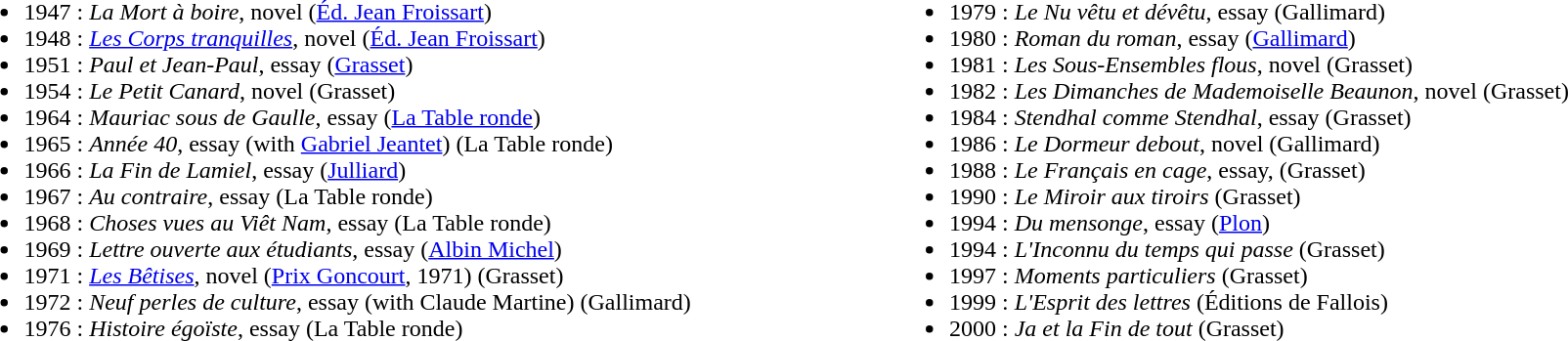<table width=100%>
<tr>
<td valign="top" width=50%><br><ul><li>1947 : <em>La Mort à boire</em>, novel (<a href='#'>Éd. Jean Froissart</a>)</li><li>1948 : <em><a href='#'>Les Corps tranquilles</a></em>, novel (<a href='#'>Éd. Jean Froissart</a>)</li><li>1951 : <em>Paul et Jean-Paul</em>, essay (<a href='#'>Grasset</a>)</li><li>1954 : <em>Le Petit Canard</em>, novel (Grasset)</li><li>1964 : <em>Mauriac sous de Gaulle</em>, essay (<a href='#'>La Table ronde</a>)</li><li>1965 : <em>Année 40</em>, essay (with <a href='#'>Gabriel Jeantet</a>) (La Table ronde)</li><li>1966 : <em>La Fin de Lamiel</em>, essay (<a href='#'>Julliard</a>)</li><li>1967 : <em>Au contraire</em>, essay (La Table ronde)</li><li>1968 : <em>Choses vues au Viêt Nam</em>, essay (La Table ronde)</li><li>1969 : <em>Lettre ouverte aux étudiants</em>, essay (<a href='#'>Albin Michel</a>)</li><li>1971 : <em><a href='#'>Les Bêtises</a></em>, novel (<a href='#'>Prix Goncourt</a>, 1971) (Grasset)</li><li>1972 : <em>Neuf perles de culture</em>, essay (with Claude Martine) (Gallimard)</li><li>1976 : <em>Histoire égoïste</em>, essay (La Table ronde)</li></ul></td>
<td valign="top" width=50%><br><ul><li>1979 : <em>Le Nu vêtu et dévêtu</em>, essay (Gallimard)</li><li>1980 : <em>Roman du roman</em>, essay (<a href='#'>Gallimard</a>)</li><li>1981 : <em>Les Sous-Ensembles flous</em>, novel (Grasset)</li><li>1982 : <em>Les Dimanches de Mademoiselle Beaunon</em>, novel (Grasset)</li><li>1984 : <em>Stendhal comme Stendhal</em>, essay (Grasset)</li><li>1986 : <em>Le Dormeur debout</em>, novel (Gallimard)</li><li>1988 : <em>Le Français en cage</em>, essay, (Grasset)</li><li>1990 : <em>Le Miroir aux tiroirs</em> (Grasset)</li><li>1994 : <em>Du mensonge</em>, essay (<a href='#'>Plon</a>)</li><li>1994 : <em>L'Inconnu du temps qui passe</em> (Grasset)</li><li>1997 : <em>Moments particuliers</em> (Grasset)</li><li>1999 : <em>L'Esprit des lettres</em> (Éditions de Fallois)</li><li>2000 : <em>Ja et la Fin de tout</em> (Grasset)</li></ul></td>
</tr>
</table>
